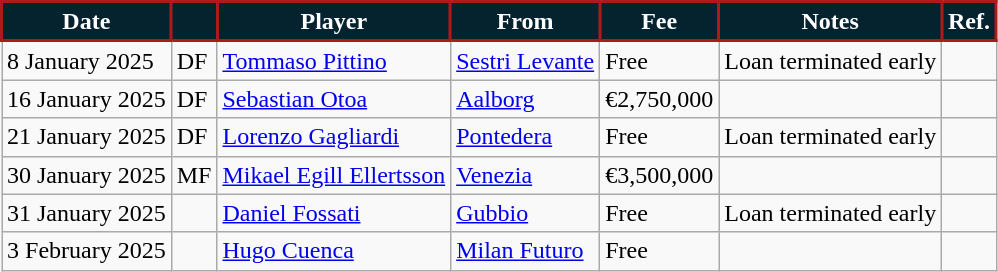<table class="wikitable">
<tr>
<th style="background:#05232F;color:white;border:2px solid #AE1919">Date</th>
<th style="background:#05232F;color:white;border:2px solid #AE1919"></th>
<th style="background:#05232F;color:white;border:2px solid #AE1919">Player</th>
<th style="background:#05232F;color:white;border:2px solid #AE1919">From</th>
<th style="background:#05232F;color:white;border:2px solid #AE1919">Fee</th>
<th style="background:#05232F;color:white;border:2px solid #AE1919">Notes</th>
<th style="background:#05232F;color:white;border:2px solid #AE1919">Ref.</th>
</tr>
<tr>
<td>8 January 2025</td>
<td>DF</td>
<td> <a href='#'>Tommaso Pittino</a></td>
<td> <a href='#'>Sestri Levante</a></td>
<td>Free</td>
<td>Loan terminated early</td>
<td></td>
</tr>
<tr>
<td>16 January 2025</td>
<td>DF</td>
<td> <a href='#'>Sebastian Otoa</a></td>
<td> <a href='#'>Aalborg</a></td>
<td>€2,750,000</td>
<td></td>
<td></td>
</tr>
<tr>
<td>21 January 2025</td>
<td>DF</td>
<td> <a href='#'>Lorenzo Gagliardi</a></td>
<td> <a href='#'>Pontedera</a></td>
<td>Free</td>
<td>Loan terminated early</td>
<td></td>
</tr>
<tr>
<td>30 January 2025</td>
<td>MF</td>
<td> <a href='#'>Mikael Egill Ellertsson</a></td>
<td> <a href='#'>Venezia</a></td>
<td>€3,500,000</td>
<td></td>
<td></td>
</tr>
<tr>
<td>31 January 2025</td>
<td></td>
<td> <a href='#'>Daniel Fossati</a></td>
<td> <a href='#'>Gubbio</a></td>
<td>Free</td>
<td>Loan terminated early</td>
<td></td>
</tr>
<tr>
<td>3 February 2025</td>
<td></td>
<td> <a href='#'>Hugo Cuenca</a></td>
<td> <a href='#'>Milan Futuro</a></td>
<td>Free</td>
<td></td>
<td></td>
</tr>
</table>
